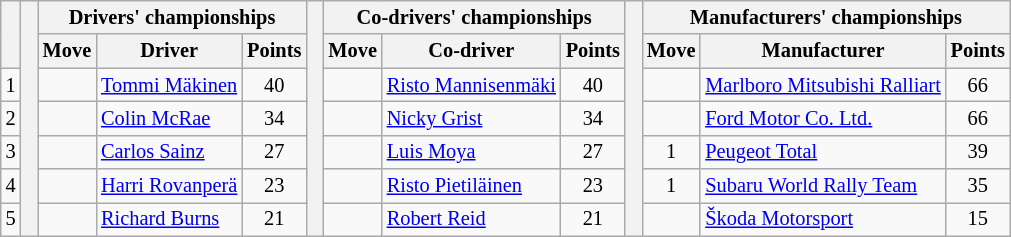<table class="wikitable" style="font-size:85%;">
<tr>
<th rowspan="2"></th>
<th rowspan="7" style="width:5px;"></th>
<th colspan="3">Drivers' championships</th>
<th rowspan="7" style="width:5px;"></th>
<th colspan="3" nowrap>Co-drivers' championships</th>
<th rowspan="7" style="width:5px;"></th>
<th colspan="3" nowrap>Manufacturers' championships</th>
</tr>
<tr>
<th>Move</th>
<th>Driver</th>
<th>Points</th>
<th>Move</th>
<th>Co-driver</th>
<th>Points</th>
<th>Move</th>
<th>Manufacturer</th>
<th>Points</th>
</tr>
<tr>
<td align="center">1</td>
<td align="center"></td>
<td> <a href='#'>Tommi Mäkinen</a></td>
<td align="center">40</td>
<td align="center"></td>
<td> <a href='#'>Risto Mannisenmäki</a></td>
<td align="center">40</td>
<td align="center"></td>
<td> <a href='#'>Marlboro Mitsubishi Ralliart</a></td>
<td align="center">66</td>
</tr>
<tr>
<td align="center">2</td>
<td align="center"></td>
<td> <a href='#'>Colin McRae</a></td>
<td align="center">34</td>
<td align="center"></td>
<td> <a href='#'>Nicky Grist</a></td>
<td align="center">34</td>
<td align="center"></td>
<td> <a href='#'>Ford Motor Co. Ltd.</a></td>
<td align="center">66</td>
</tr>
<tr>
<td align="center">3</td>
<td align="center"></td>
<td> <a href='#'>Carlos Sainz</a></td>
<td align="center">27</td>
<td align="center"></td>
<td> <a href='#'>Luis Moya</a></td>
<td align="center">27</td>
<td align="center"> 1</td>
<td> <a href='#'>Peugeot Total</a></td>
<td align="center">39</td>
</tr>
<tr>
<td align="center">4</td>
<td align="center"></td>
<td> <a href='#'>Harri Rovanperä</a></td>
<td align="center">23</td>
<td align="center"></td>
<td> <a href='#'>Risto Pietiläinen</a></td>
<td align="center">23</td>
<td align="center"> 1</td>
<td> <a href='#'>Subaru World Rally Team</a></td>
<td align="center">35</td>
</tr>
<tr>
<td align="center">5</td>
<td align="center"></td>
<td> <a href='#'>Richard Burns</a></td>
<td align="center">21</td>
<td align="center"></td>
<td> <a href='#'>Robert Reid</a></td>
<td align="center">21</td>
<td align="center"></td>
<td> <a href='#'>Škoda Motorsport</a></td>
<td align="center">15</td>
</tr>
</table>
